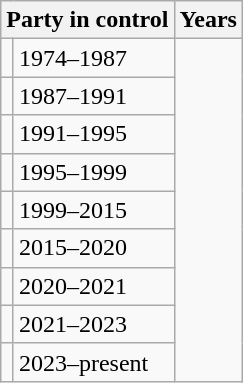<table class="wikitable">
<tr>
<th colspan=2>Party in control</th>
<th>Years</th>
</tr>
<tr>
<td></td>
<td>1974–1987</td>
</tr>
<tr>
<td></td>
<td>1987–1991</td>
</tr>
<tr>
<td></td>
<td>1991–1995</td>
</tr>
<tr>
<td></td>
<td>1995–1999</td>
</tr>
<tr>
<td></td>
<td>1999–2015</td>
</tr>
<tr>
<td></td>
<td>2015–2020</td>
</tr>
<tr>
<td></td>
<td>2020–2021</td>
</tr>
<tr>
<td></td>
<td>2021–2023</td>
</tr>
<tr>
<td></td>
<td>2023–present</td>
</tr>
</table>
